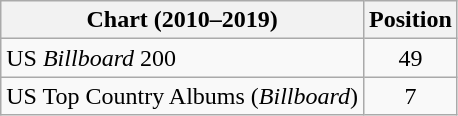<table class="wikitable">
<tr>
<th scope="col">Chart (2010–2019)</th>
<th scope="col">Position</th>
</tr>
<tr>
<td>US <em>Billboard</em> 200</td>
<td style="text-align:center">49</td>
</tr>
<tr>
<td>US Top Country Albums (<em>Billboard</em>)</td>
<td style="text-align:center">7</td>
</tr>
</table>
